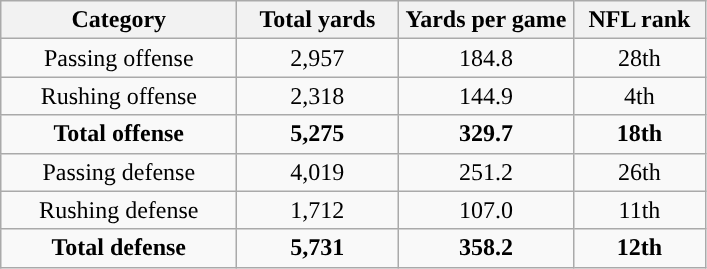<table class="wikitable" style="text-align:center">
<tr>
<th width=150px>Category</th>
<th width=100px>Total yards</th>
<th width=110px>Yards per game</th>
<th width=80px>NFL rank<br></th>
</tr>
<tr>
<td>Passing offense</td>
<td>2,957</td>
<td>184.8</td>
<td>28th</td>
</tr>
<tr>
<td>Rushing offense</td>
<td>2,318</td>
<td>144.9</td>
<td>4th</td>
</tr>
<tr>
<td><strong>Total offense</strong></td>
<td><strong>5,275</strong></td>
<td><strong>329.7</strong></td>
<td><strong>18th</strong></td>
</tr>
<tr>
<td>Passing defense</td>
<td>4,019</td>
<td>251.2</td>
<td>26th</td>
</tr>
<tr>
<td>Rushing defense</td>
<td>1,712</td>
<td>107.0</td>
<td>11th</td>
</tr>
<tr>
<td><strong>Total defense</strong></td>
<td><strong>5,731</strong></td>
<td><strong>358.2</strong></td>
<td><strong>12th</strong></td>
</tr>
</table>
